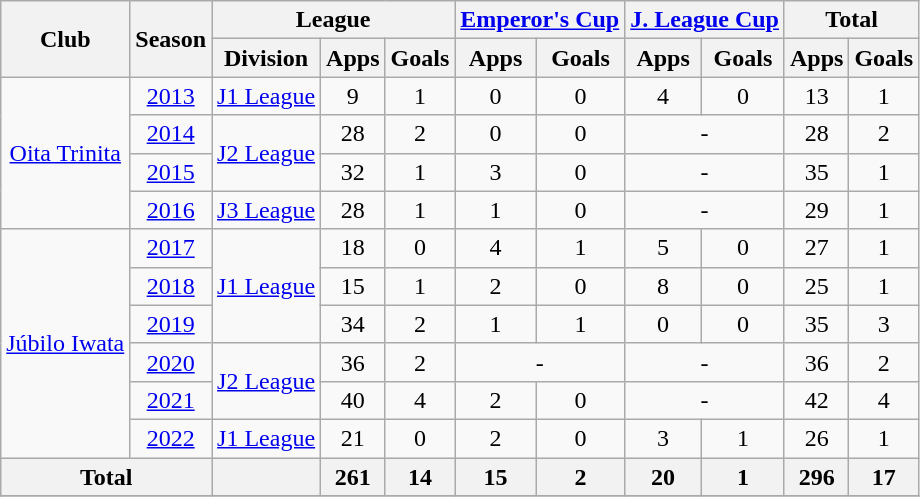<table class="wikitable" style="text-align:center;">
<tr>
<th rowspan="2">Club</th>
<th rowspan="2">Season</th>
<th colspan="3">League</th>
<th colspan="2"><a href='#'>Emperor's Cup</a></th>
<th colspan="2"><a href='#'>J. League Cup</a></th>
<th colspan="2">Total</th>
</tr>
<tr>
<th>Division</th>
<th>Apps</th>
<th>Goals</th>
<th>Apps</th>
<th>Goals</th>
<th>Apps</th>
<th>Goals</th>
<th>Apps</th>
<th>Goals</th>
</tr>
<tr>
<td rowspan="4"><a href='#'>Oita Trinita</a></td>
<td><a href='#'>2013</a></td>
<td><a href='#'>J1 League</a></td>
<td>9</td>
<td>1</td>
<td>0</td>
<td>0</td>
<td>4</td>
<td>0</td>
<td>13</td>
<td>1</td>
</tr>
<tr>
<td><a href='#'>2014</a></td>
<td rowspan="2"><a href='#'>J2 League</a></td>
<td>28</td>
<td>2</td>
<td>0</td>
<td>0</td>
<td colspan="2">-</td>
<td>28</td>
<td>2</td>
</tr>
<tr>
<td><a href='#'>2015</a></td>
<td>32</td>
<td>1</td>
<td>3</td>
<td>0</td>
<td colspan="2">-</td>
<td>35</td>
<td>1</td>
</tr>
<tr>
<td><a href='#'>2016</a></td>
<td><a href='#'>J3 League</a></td>
<td>28</td>
<td>1</td>
<td>1</td>
<td>0</td>
<td colspan="2">-</td>
<td>29</td>
<td>1</td>
</tr>
<tr>
<td rowspan="6"><a href='#'>Júbilo Iwata</a></td>
<td><a href='#'>2017</a></td>
<td rowspan="3"><a href='#'>J1 League</a></td>
<td>18</td>
<td>0</td>
<td>4</td>
<td>1</td>
<td>5</td>
<td>0</td>
<td>27</td>
<td>1</td>
</tr>
<tr>
<td><a href='#'>2018</a></td>
<td>15</td>
<td>1</td>
<td>2</td>
<td>0</td>
<td>8</td>
<td>0</td>
<td>25</td>
<td>1</td>
</tr>
<tr>
<td><a href='#'>2019</a></td>
<td>34</td>
<td>2</td>
<td>1</td>
<td>1</td>
<td>0</td>
<td>0</td>
<td>35</td>
<td>3</td>
</tr>
<tr>
<td><a href='#'>2020</a></td>
<td rowspan="2"><a href='#'>J2 League</a></td>
<td>36</td>
<td>2</td>
<td colspan="2">-</td>
<td colspan="2">-</td>
<td>36</td>
<td>2</td>
</tr>
<tr>
<td><a href='#'>2021</a></td>
<td>40</td>
<td>4</td>
<td>2</td>
<td>0</td>
<td colspan="2">-</td>
<td>42</td>
<td>4</td>
</tr>
<tr>
<td><a href='#'>2022</a></td>
<td><a href='#'>J1 League</a></td>
<td>21</td>
<td>0</td>
<td>2</td>
<td>0</td>
<td>3</td>
<td>1</td>
<td>26</td>
<td>1</td>
</tr>
<tr>
<th colspan="2">Total</th>
<th></th>
<th>261</th>
<th>14</th>
<th>15</th>
<th>2</th>
<th>20</th>
<th>1</th>
<th>296</th>
<th>17</th>
</tr>
<tr>
</tr>
</table>
